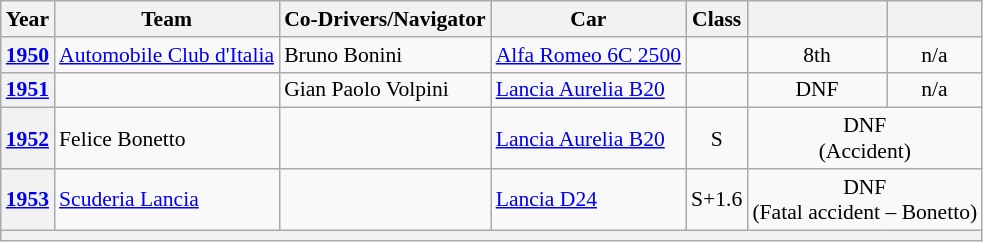<table class="wikitable" style="text-align:center; font-size:90%">
<tr>
<th>Year</th>
<th>Team</th>
<th>Co-Drivers/Navigator</th>
<th>Car</th>
<th>Class</th>
<th></th>
<th></th>
</tr>
<tr>
<th><a href='#'>1950</a></th>
<td align="left"> <a href='#'>Automobile Club d'Italia</a></td>
<td align="left"> Bruno Bonini</td>
<td align="left"><a href='#'>Alfa Romeo 6C 2500</a></td>
<td></td>
<td>8th</td>
<td>n/a</td>
</tr>
<tr>
<th><a href='#'>1951</a></th>
<td align="left"></td>
<td align="left"> Gian Paolo Volpini</td>
<td align="left"><a href='#'>Lancia Aurelia B20</a></td>
<td></td>
<td>DNF</td>
<td>n/a</td>
</tr>
<tr>
<th><a href='#'>1952</a></th>
<td align="left"> Felice Bonetto</td>
<td></td>
<td align="left"><a href='#'>Lancia Aurelia B20</a></td>
<td>S</td>
<td colspan=2>DNF<br>(Accident)</td>
</tr>
<tr>
<th><a href='#'>1953</a></th>
<td align="left"> <a href='#'>Scuderia Lancia</a></td>
<td></td>
<td align="left"><a href='#'>Lancia D24</a></td>
<td>S+1.6</td>
<td colspan=2>DNF<br>(Fatal accident – Bonetto)</td>
</tr>
<tr>
<th colspan="7"></th>
</tr>
</table>
